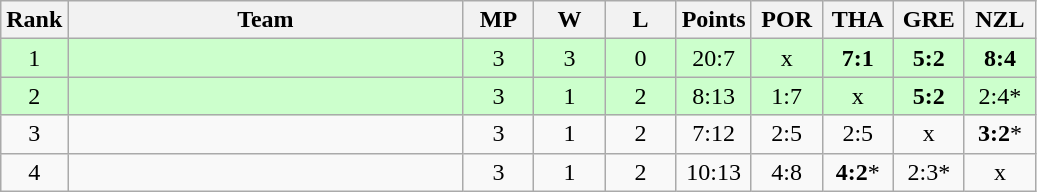<table class="wikitable" style="text-align:center">
<tr>
<th>Rank</th>
<th style="width:16em">Team</th>
<th style="width:2.5em">MP</th>
<th style="width:2.5em">W</th>
<th style="width:2.5em">L</th>
<th>Points</th>
<th style="width:2.5em">POR</th>
<th style="width:2.5em">THA</th>
<th style="width:2.5em">GRE</th>
<th style="width:2.5em">NZL</th>
</tr>
<tr style="background:#cfc;">
<td>1</td>
<td style="text-align:left"></td>
<td>3</td>
<td>3</td>
<td>0</td>
<td>20:7</td>
<td>x</td>
<td><strong>7:1</strong></td>
<td><strong>5:2</strong></td>
<td><strong>8:4</strong></td>
</tr>
<tr style="background:#cfc;">
<td>2</td>
<td style="text-align:left"></td>
<td>3</td>
<td>1</td>
<td>2</td>
<td>8:13</td>
<td>1:7</td>
<td>x</td>
<td><strong>5:2</strong></td>
<td>2:4*</td>
</tr>
<tr>
<td>3</td>
<td style="text-align:left"></td>
<td>3</td>
<td>1</td>
<td>2</td>
<td>7:12</td>
<td>2:5</td>
<td>2:5</td>
<td>x</td>
<td><strong>3:2</strong>*</td>
</tr>
<tr>
<td>4</td>
<td style="text-align:left"></td>
<td>3</td>
<td>1</td>
<td>2</td>
<td>10:13</td>
<td>4:8</td>
<td><strong>4:2</strong>*</td>
<td>2:3*</td>
<td>x</td>
</tr>
</table>
